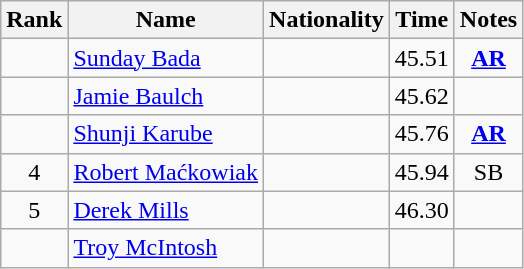<table class="wikitable sortable" style="text-align:center">
<tr>
<th>Rank</th>
<th>Name</th>
<th>Nationality</th>
<th>Time</th>
<th>Notes</th>
</tr>
<tr>
<td></td>
<td align="left"><a href='#'>Sunday Bada</a></td>
<td align=left></td>
<td>45.51</td>
<td><strong><a href='#'>AR</a></strong></td>
</tr>
<tr>
<td></td>
<td align="left"><a href='#'>Jamie Baulch</a></td>
<td align=left></td>
<td>45.62</td>
<td></td>
</tr>
<tr>
<td></td>
<td align="left"><a href='#'>Shunji Karube</a></td>
<td align=left></td>
<td>45.76</td>
<td><strong><a href='#'>AR</a></strong></td>
</tr>
<tr>
<td>4</td>
<td align="left"><a href='#'>Robert Maćkowiak</a></td>
<td align=left></td>
<td>45.94</td>
<td>SB</td>
</tr>
<tr>
<td>5</td>
<td align="left"><a href='#'>Derek Mills</a></td>
<td align=left></td>
<td>46.30</td>
<td></td>
</tr>
<tr>
<td></td>
<td align="left"><a href='#'>Troy McIntosh</a></td>
<td align=left></td>
<td></td>
<td></td>
</tr>
</table>
